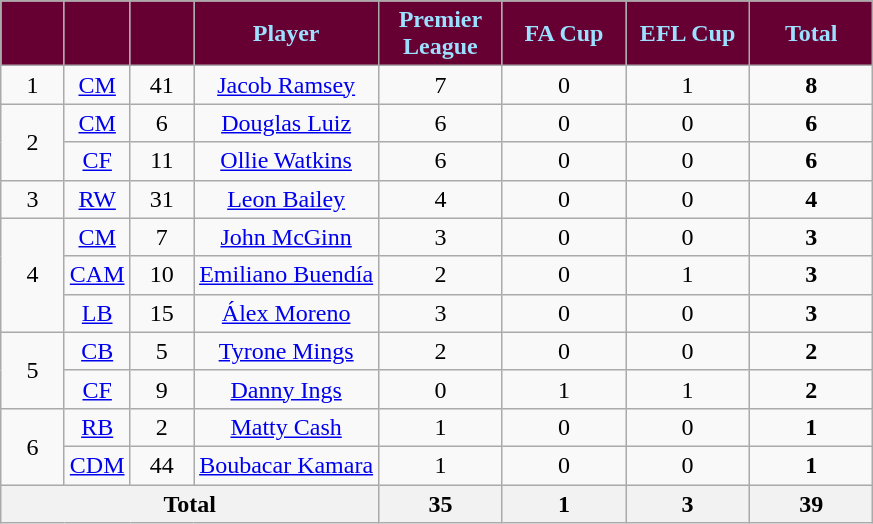<table class="wikitable sortable" style="text-align:center">
<tr>
<th style="background:#660033;color:#9be1ff; width:35px;"></th>
<th style="background:#660033;color:#9be1ff; width:35px;"></th>
<th style="background:#660033;color:#9be1ff; width:35px;"></th>
<th style="background:#660033;color:#9be1ff;">Player</th>
<th style="background:#660033;color:#9be1ff; width:75px;">Premier League</th>
<th style="background:#660033;color:#9be1ff; width:75px;">FA Cup</th>
<th style="background:#660033;color:#9be1ff; width:75px;">EFL Cup</th>
<th style="background:#660033;color:#9be1ff; width:75px;"><strong>Total</strong></th>
</tr>
<tr>
<td>1</td>
<td><a href='#'>CM</a></td>
<td>41</td>
<td> <a href='#'>Jacob Ramsey</a></td>
<td>7</td>
<td>0</td>
<td>1</td>
<td><strong>8</strong></td>
</tr>
<tr>
<td rowspan="2">2</td>
<td><a href='#'>CM</a></td>
<td>6</td>
<td> <a href='#'>Douglas Luiz</a></td>
<td>6</td>
<td>0</td>
<td>0</td>
<td><strong>6</strong></td>
</tr>
<tr>
<td><a href='#'>CF</a></td>
<td>11</td>
<td> <a href='#'>Ollie Watkins</a></td>
<td>6</td>
<td>0</td>
<td>0</td>
<td><strong>6</strong></td>
</tr>
<tr>
<td>3</td>
<td><a href='#'>RW</a></td>
<td>31</td>
<td> <a href='#'>Leon Bailey</a></td>
<td>4</td>
<td>0</td>
<td>0</td>
<td><strong>4</strong></td>
</tr>
<tr>
<td rowspan="3">4</td>
<td><a href='#'>CM</a></td>
<td>7</td>
<td> <a href='#'>John McGinn</a></td>
<td>3</td>
<td>0</td>
<td>0</td>
<td><strong>3</strong></td>
</tr>
<tr>
<td><a href='#'>CAM</a></td>
<td>10</td>
<td> <a href='#'>Emiliano Buendía</a></td>
<td>2</td>
<td>0</td>
<td>1</td>
<td><strong>3</strong></td>
</tr>
<tr>
<td><a href='#'>LB</a></td>
<td>15</td>
<td> <a href='#'>Álex Moreno</a></td>
<td>3</td>
<td>0</td>
<td>0</td>
<td><strong>3</strong></td>
</tr>
<tr>
<td rowspan="2">5</td>
<td><a href='#'>CB</a></td>
<td>5</td>
<td> <a href='#'>Tyrone Mings</a></td>
<td>2</td>
<td>0</td>
<td>0</td>
<td><strong>2</strong></td>
</tr>
<tr>
<td><a href='#'>CF</a></td>
<td>9</td>
<td> <a href='#'>Danny Ings</a></td>
<td>0</td>
<td>1</td>
<td>1</td>
<td><strong>2</strong></td>
</tr>
<tr>
<td rowspan="2">6</td>
<td><a href='#'>RB</a></td>
<td>2</td>
<td> <a href='#'>Matty Cash</a></td>
<td>1</td>
<td>0</td>
<td>0</td>
<td><strong>1</strong></td>
</tr>
<tr>
<td><a href='#'>CDM</a></td>
<td>44</td>
<td><a href='#'>Boubacar Kamara</a></td>
<td>1</td>
<td>0</td>
<td>0</td>
<td><strong>1</strong></td>
</tr>
<tr class="sortbottom">
<th colspan="4"><strong>Total</strong></th>
<th>35</th>
<th><strong>1</strong></th>
<th>3</th>
<th>39</th>
</tr>
</table>
